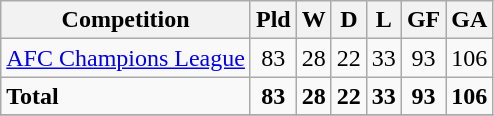<table class="wikitable">
<tr>
<th>Competition</th>
<th>Pld</th>
<th>W</th>
<th>D</th>
<th>L</th>
<th>GF</th>
<th>GA</th>
</tr>
<tr>
<td><a href='#'>AFC Champions League</a></td>
<td style="text-align:center;">83</td>
<td style="text-align:center;">28</td>
<td style="text-align:center;">22</td>
<td style="text-align:center;">33</td>
<td style="text-align:center;">93</td>
<td style="text-align:center;">106</td>
</tr>
<tr>
<td><strong>Total</strong></td>
<td style="text-align:center;"><strong>83</strong></td>
<td style="text-align:center;"><strong>28</strong></td>
<td style="text-align:center;"><strong>22</strong></td>
<td style="text-align:center;"><strong>33</strong></td>
<td style="text-align:center;"><strong>93</strong></td>
<td style="text-align:center;"><strong>106</strong></td>
</tr>
<tr>
</tr>
</table>
